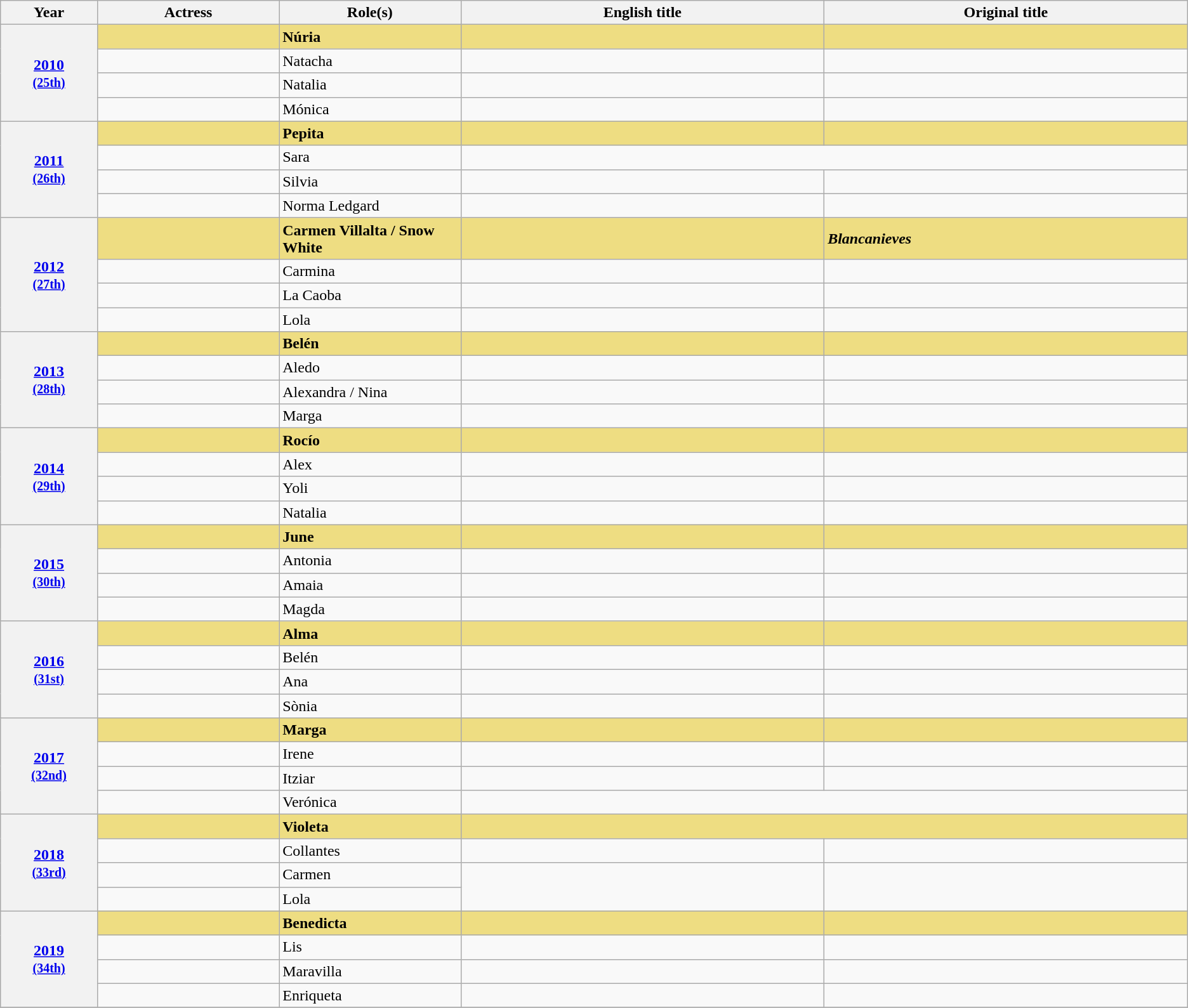<table class="wikitable sortable" style="text-align:left;">
<tr>
<th scope="col" style="width:8%;">Year</th>
<th scope="col" style="width:15%;">Actress</th>
<th scope="col" style="width:15%;">Role(s)</th>
<th scope="col" style="width:30%;">English title</th>
<th scope="col" style="width:30%;">Original title</th>
</tr>
<tr>
<th scope="row" rowspan=4 style="text-align:center"><a href='#'>2010</a> <br><small><a href='#'>(25th)</a></small></th>
<td style="background:#eedd82;"><strong> </strong></td>
<td style="background:#eedd82;"><strong>Núria</strong></td>
<td style="background:#eedd82;"><strong><em></em></strong></td>
<td style="background:#eedd82;"><strong><em></em></strong></td>
</tr>
<tr>
<td></td>
<td>Natacha</td>
<td><em></em></td>
<td><em></em></td>
</tr>
<tr>
<td></td>
<td>Natalia</td>
<td><em></em></td>
<td><em></em></td>
</tr>
<tr>
<td></td>
<td>Mónica</td>
<td><em></em></td>
<td><em></em></td>
</tr>
<tr>
<th scope="row" rowspan=4 style="text-align:center"><a href='#'>2011</a> <br><small><a href='#'>(26th)</a></small></th>
<td style="background:#eedd82;"><strong> </strong></td>
<td style="background:#eedd82;"><strong>Pepita</strong></td>
<td style="background:#eedd82;"><strong><em></em></strong></td>
<td style="background:#eedd82;"><strong><em></em></strong></td>
</tr>
<tr>
<td></td>
<td>Sara</td>
<td colspan="2"><em></em></td>
</tr>
<tr>
<td></td>
<td>Silvia</td>
<td><em></em></td>
<td><em></em></td>
</tr>
<tr>
<td></td>
<td>Norma Ledgard</td>
<td><em></em></td>
<td><em></em></td>
</tr>
<tr>
<th scope="row" rowspan=4 style="text-align:center"><a href='#'>2012</a> <br><small><a href='#'>(27th)</a></small></th>
<td style="background:#eedd82;"><strong> </strong></td>
<td style="background:#eedd82;"><strong>Carmen Villalta / Snow White</strong></td>
<td style="background:#eedd82;"><strong><em></em></strong></td>
<td style="background:#eedd82;"><strong><em>Blancanieves</em></strong></td>
</tr>
<tr>
<td></td>
<td>Carmina</td>
<td><em></em></td>
<td><em></em></td>
</tr>
<tr>
<td></td>
<td>La Caoba</td>
<td><em></em></td>
<td><em></em></td>
</tr>
<tr>
<td></td>
<td>Lola</td>
<td><em></em></td>
<td><em></em></td>
</tr>
<tr>
<th scope="row" rowspan=4 style="text-align:center"><a href='#'>2013</a> <br><small><a href='#'>(28th)</a></small></th>
<td style="background:#eedd82;"><strong> </strong></td>
<td style="background:#eedd82;"><strong>Belén</strong></td>
<td style="background:#eedd82;"><strong><em></em></strong></td>
<td style="background:#eedd82;"><strong><em></em></strong></td>
</tr>
<tr>
<td></td>
<td>Aledo</td>
<td><em></em></td>
<td><em></em></td>
</tr>
<tr>
<td></td>
<td>Alexandra / Nina</td>
<td><em></em></td>
<td><em></em></td>
</tr>
<tr>
<td></td>
<td>Marga</td>
<td><em></em></td>
<td><em></em></td>
</tr>
<tr>
<th scope="row" rowspan=4 style="text-align:center"><a href='#'>2014</a> <br><small><a href='#'>(29th)</a></small></th>
<td style="background:#eedd82;"><strong> </strong></td>
<td style="background:#eedd82;"><strong>Rocío</strong></td>
<td style="background:#eedd82;"><strong><em></em></strong></td>
<td style="background:#eedd82;"><strong><em></em></strong></td>
</tr>
<tr>
<td></td>
<td>Alex</td>
<td><em></em></td>
<td><em></em></td>
</tr>
<tr>
<td></td>
<td>Yoli</td>
<td><em></em></td>
<td><em></em></td>
</tr>
<tr>
<td></td>
<td>Natalia</td>
<td><em></em></td>
<td><em></em></td>
</tr>
<tr>
<th scope="row" rowspan=4 style="text-align:center"><a href='#'>2015</a> <br><small><a href='#'>(30th)</a></small></th>
<td style="background:#eedd82;"><strong> </strong></td>
<td style="background:#eedd82;"><strong>June</strong></td>
<td style="background:#eedd82;"><strong><em></em></strong></td>
<td style="background:#eedd82;"><strong><em></em></strong></td>
</tr>
<tr>
<td></td>
<td>Antonia</td>
<td><em></em></td>
<td><em></em></td>
</tr>
<tr>
<td></td>
<td>Amaia</td>
<td><em></em></td>
<td><em></em></td>
</tr>
<tr>
<td></td>
<td>Magda</td>
<td><em></em></td>
<td><em></em></td>
</tr>
<tr>
<th scope="row" rowspan=4 style="text-align:center"><a href='#'>2016</a> <br><small><a href='#'>(31st)</a></small></th>
<td style="background:#eedd82;"><strong> </strong></td>
<td style="background:#eedd82;"><strong>Alma</strong></td>
<td style="background:#eedd82;"><strong><em></em></strong></td>
<td style="background:#eedd82;"><strong><em></em></strong></td>
</tr>
<tr>
<td></td>
<td>Belén</td>
<td><em></em></td>
<td><em></em></td>
</tr>
<tr>
<td></td>
<td>Ana</td>
<td><em></em></td>
<td><em></em></td>
</tr>
<tr>
<td></td>
<td>Sònia</td>
<td><em></em></td>
<td><em></em></td>
</tr>
<tr>
<th scope="row" rowspan=4 style="text-align:center"><a href='#'>2017</a> <br><small><a href='#'>(32nd)</a></small><br></th>
<td style="background:#eedd82;"><strong> </strong></td>
<td style="background:#eedd82;"><strong>Marga</strong></td>
<td style="background:#eedd82;"><strong><em></em></strong></td>
<td style="background:#eedd82;"><strong><em></em></strong></td>
</tr>
<tr>
<td></td>
<td>Irene</td>
<td><em></em></td>
<td><em></em></td>
</tr>
<tr>
<td></td>
<td>Itziar</td>
<td><em></em></td>
<td><em></em></td>
</tr>
<tr>
<td></td>
<td>Verónica</td>
<td colspan="2"><em></em></td>
</tr>
<tr>
<th scope="row" rowspan=4 style="text-align:center"><a href='#'>2018</a> <br><small><a href='#'>(33rd)</a></small></th>
<td style="background:#eedd82;"><strong> </strong></td>
<td style="background:#eedd82;"><strong>Violeta</strong></td>
<td colspan="2" style="background:#eedd82;"><strong><em></em></strong></td>
</tr>
<tr>
<td></td>
<td>Collantes</td>
<td><em></em></td>
<td><em></em></td>
</tr>
<tr>
<td></td>
<td>Carmen</td>
<td rowspan="2"><em></em></td>
<td rowspan="2"><em></em></td>
</tr>
<tr>
<td></td>
<td>Lola</td>
</tr>
<tr>
<th scope="row" rowspan=4 style="text-align:center"><a href='#'>2019</a> <br><small><a href='#'>(34th)</a></small></th>
<td style="background:#eedd82;"><strong> </strong></td>
<td style="background:#eedd82;"><strong>Benedicta</strong></td>
<td style="background:#eedd82;"><strong><em></em></strong></td>
<td style="background:#eedd82;"><strong><em></em></strong></td>
</tr>
<tr>
<td></td>
<td>Lis</td>
<td><em></em></td>
<td><em></em></td>
</tr>
<tr>
<td></td>
<td>Maravilla</td>
<td><em></em></td>
<td><em></em></td>
</tr>
<tr>
<td></td>
<td>Enriqueta</td>
<td><em></em></td>
<td><em></em></td>
</tr>
<tr>
</tr>
</table>
